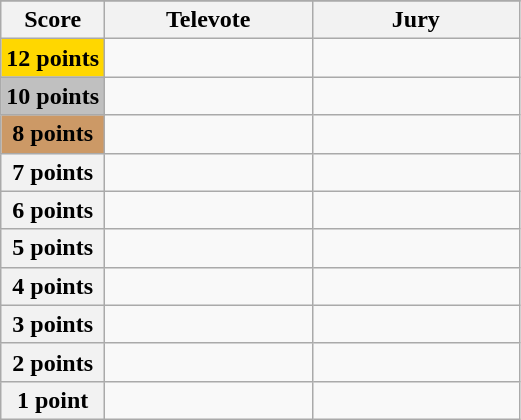<table class="wikitable">
<tr>
</tr>
<tr>
<th scope="col" width="20%">Score</th>
<th scope="col" width="40%">Televote</th>
<th scope="col" width="40%">Jury</th>
</tr>
<tr>
<th scope="row" style="background:gold">12 points</th>
<td></td>
<td></td>
</tr>
<tr>
<th scope="row" style="background:silver">10 points</th>
<td></td>
<td></td>
</tr>
<tr>
<th scope="row" style="background:#CC9966">8 points</th>
<td></td>
<td></td>
</tr>
<tr>
<th scope="row">7 points</th>
<td></td>
<td></td>
</tr>
<tr>
<th scope="row">6 points</th>
<td></td>
<td></td>
</tr>
<tr>
<th scope="row">5 points</th>
<td></td>
<td></td>
</tr>
<tr>
<th scope="row">4 points</th>
<td></td>
<td></td>
</tr>
<tr>
<th scope="row">3 points</th>
<td></td>
<td></td>
</tr>
<tr>
<th scope="row">2 points</th>
<td></td>
<td></td>
</tr>
<tr>
<th scope="row">1 point</th>
<td></td>
<td></td>
</tr>
</table>
